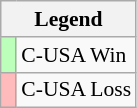<table class="wikitable" style="font-size:90%">
<tr>
<th colspan="2">Legend</th>
</tr>
<tr>
<td style="background:#bfb;"> </td>
<td>C-USA Win</td>
</tr>
<tr>
<td style="background:#fbb;"> </td>
<td>C-USA Loss</td>
</tr>
</table>
